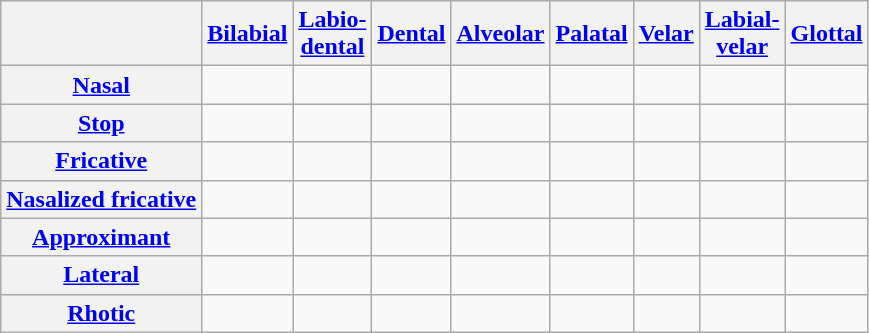<table class="wikitable" style=text-align:center>
<tr>
<th></th>
<th><a href='#'>Bilabial</a></th>
<th><a href='#'>Labio-<br>dental</a></th>
<th><a href='#'>Dental</a></th>
<th><a href='#'>Alveolar</a></th>
<th><a href='#'>Palatal</a></th>
<th><a href='#'>Velar</a></th>
<th><a href='#'>Labial-<br>velar</a></th>
<th><a href='#'>Glottal</a></th>
</tr>
<tr>
<th><a href='#'>Nasal</a></th>
<td></td>
<td></td>
<td></td>
<td> </td>
<td></td>
<td></td>
<td></td>
<td></td>
</tr>
<tr>
<th><a href='#'>Stop</a></th>
<td> </td>
<td></td>
<td></td>
<td> </td>
<td></td>
<td> </td>
<td></td>
<td></td>
</tr>
<tr>
<th><a href='#'>Fricative</a></th>
<td></td>
<td></td>
<td> </td>
<td></td>
<td></td>
<td> </td>
<td></td>
<td></td>
</tr>
<tr>
<th><a href='#'>Nasalized fricative</a></th>
<td></td>
<td></td>
<td></td>
<td></td>
<td></td>
<td></td>
<td></td>
<td></td>
</tr>
<tr>
<th><a href='#'>Approximant</a></th>
<td></td>
<td></td>
<td></td>
<td></td>
<td></td>
<td></td>
<td> </td>
<td></td>
</tr>
<tr>
<th><a href='#'>Lateral</a></th>
<td></td>
<td></td>
<td></td>
<td> </td>
<td></td>
<td></td>
<td></td>
<td></td>
</tr>
<tr>
<th><a href='#'>Rhotic</a></th>
<td></td>
<td></td>
<td></td>
<td> </td>
<td></td>
<td></td>
<td></td>
<td></td>
</tr>
</table>
